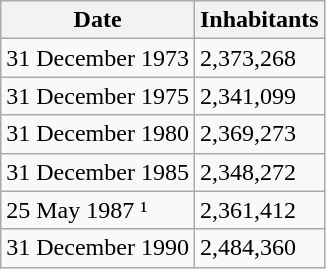<table class="wikitable">
<tr>
<th>Date</th>
<th>Inhabitants</th>
</tr>
<tr>
<td>31 December 1973</td>
<td>2,373,268</td>
</tr>
<tr>
<td>31 December 1975</td>
<td>2,341,099</td>
</tr>
<tr>
<td>31 December 1980</td>
<td>2,369,273</td>
</tr>
<tr>
<td>31 December 1985</td>
<td>2,348,272</td>
</tr>
<tr>
<td>25 May 1987 ¹</td>
<td>2,361,412</td>
</tr>
<tr>
<td>31 December 1990</td>
<td>2,484,360</td>
</tr>
</table>
